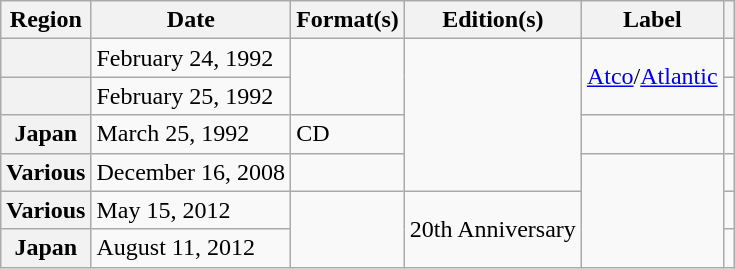<table class="wikitable plainrowheaders">
<tr>
<th scope="col">Region</th>
<th scope="col">Date</th>
<th scope="col">Format(s)</th>
<th scope="col">Edition(s)</th>
<th scope="col">Label</th>
<th scope="col"></th>
</tr>
<tr>
<th scope="row"></th>
<td>February 24, 1992</td>
<td rowspan="2"></td>
<td rowspan="4"></td>
<td rowspan="2"><a href='#'>Atco</a>/<a href='#'>Atlantic</a></td>
<td align="center"></td>
</tr>
<tr>
<th scope="row"></th>
<td>February 25, 1992</td>
<td align="center"></td>
</tr>
<tr>
<th scope="row">Japan</th>
<td>March 25, 1992</td>
<td scope="row">CD</td>
<td scope="row"></td>
<td align="center"></td>
</tr>
<tr>
<th scope="row">Various</th>
<td>December 16, 2008</td>
<td scope="row"></td>
<td rowspan="3"></td>
<td align="center"></td>
</tr>
<tr>
<th scope="row">Various</th>
<td>May 15, 2012</td>
<td rowspan="2"></td>
<td rowspan="2">20th Anniversary</td>
<td align="center"></td>
</tr>
<tr>
<th scope="row">Japan</th>
<td>August 11, 2012</td>
<td align="center"></td>
</tr>
</table>
